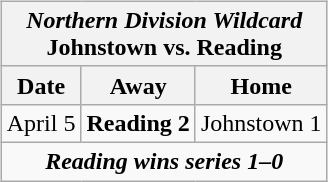<table cellspacing="10">
<tr>
<td valign="top"><br><table class="wikitable">
<tr>
<th bgcolor="#DDDDDD" colspan="4"><em>Northern Division Wildcard</em> <br> Johnstown vs. Reading <br></th>
</tr>
<tr>
<th>Date</th>
<th>Away</th>
<th>Home</th>
</tr>
<tr>
<td>April 5</td>
<td align="right"><strong>Reading 2</strong></td>
<td>Johnstown 1</td>
</tr>
<tr align="center">
<td colspan="4"><strong><em>Reading wins series 1–0</em></strong></td>
</tr>
</table>
</td>
</tr>
</table>
